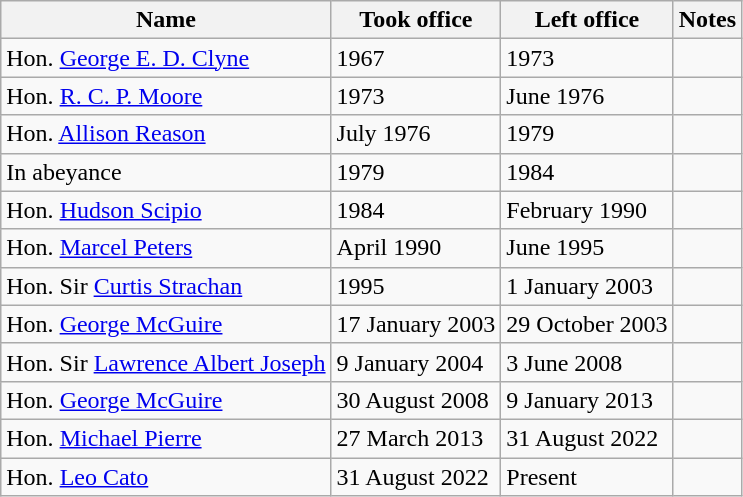<table class="wikitable">
<tr>
<th>Name</th>
<th>Took office</th>
<th>Left office</th>
<th>Notes</th>
</tr>
<tr>
<td>Hon. <a href='#'>George E. D. Clyne</a></td>
<td>1967</td>
<td>1973</td>
<td></td>
</tr>
<tr>
<td>Hon. <a href='#'>R. C. P. Moore</a></td>
<td>1973</td>
<td>June 1976</td>
<td></td>
</tr>
<tr>
<td>Hon. <a href='#'>Allison Reason</a></td>
<td>July 1976</td>
<td>1979</td>
<td></td>
</tr>
<tr>
<td>In abeyance</td>
<td>1979</td>
<td>1984</td>
<td></td>
</tr>
<tr>
<td>Hon. <a href='#'>Hudson Scipio</a></td>
<td>1984</td>
<td>February 1990</td>
<td></td>
</tr>
<tr>
<td>Hon. <a href='#'>Marcel Peters</a></td>
<td>April 1990</td>
<td>June 1995</td>
<td></td>
</tr>
<tr>
<td>Hon. Sir <a href='#'>Curtis Strachan</a></td>
<td>1995</td>
<td>1 January 2003</td>
<td></td>
</tr>
<tr>
<td>Hon. <a href='#'>George McGuire</a></td>
<td>17 January 2003</td>
<td>29 October 2003</td>
<td></td>
</tr>
<tr>
<td>Hon. Sir <a href='#'>Lawrence Albert Joseph</a></td>
<td>9 January 2004</td>
<td>3 June 2008</td>
<td></td>
</tr>
<tr>
<td>Hon. <a href='#'>George McGuire</a></td>
<td>30 August 2008</td>
<td>9 January 2013</td>
<td></td>
</tr>
<tr>
<td>Hon. <a href='#'>Michael Pierre</a></td>
<td>27 March 2013</td>
<td>31 August 2022</td>
<td></td>
</tr>
<tr>
<td>Hon. <a href='#'>Leo Cato</a></td>
<td>31 August 2022</td>
<td>Present</td>
<td></td>
</tr>
</table>
